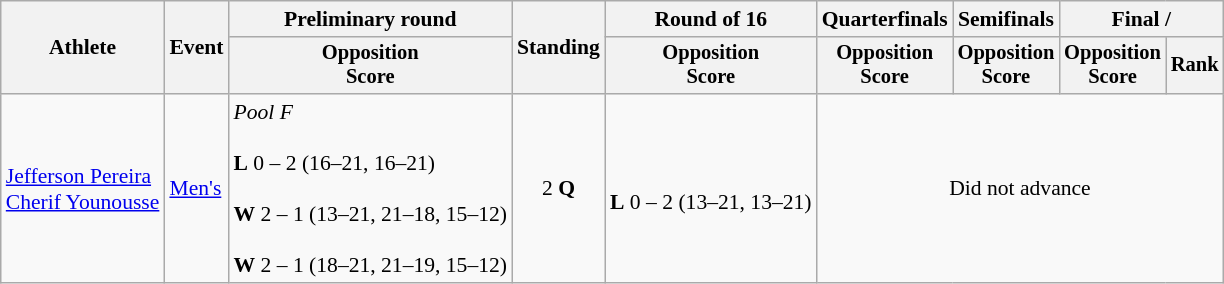<table class=wikitable style="font-size:90%">
<tr>
<th rowspan="2">Athlete</th>
<th rowspan="2">Event</th>
<th>Preliminary round</th>
<th rowspan="2">Standing</th>
<th>Round of 16</th>
<th>Quarterfinals</th>
<th>Semifinals</th>
<th colspan=2>Final / </th>
</tr>
<tr style="font-size:95%">
<th>Opposition<br>Score</th>
<th>Opposition<br>Score</th>
<th>Opposition<br>Score</th>
<th>Opposition<br>Score</th>
<th>Opposition<br>Score</th>
<th>Rank</th>
</tr>
<tr align=center>
<td align=left><a href='#'>Jefferson Pereira</a><br><a href='#'>Cherif Younousse</a></td>
<td align=left><a href='#'>Men's</a></td>
<td align=left><em>Pool F</em><br><br><strong>L</strong> 0 – 2 (16–21, 16–21)<br><br><strong>W</strong> 2 – 1 (13–21, 21–18, 15–12)<br><br><strong>W</strong> 2 – 1  (18–21, 21–19, 15–12)</td>
<td>2 <strong>Q</strong></td>
<td><br><strong>L</strong> 0 – 2 (13–21, 13–21)</td>
<td colspan=4>Did not advance</td>
</tr>
</table>
